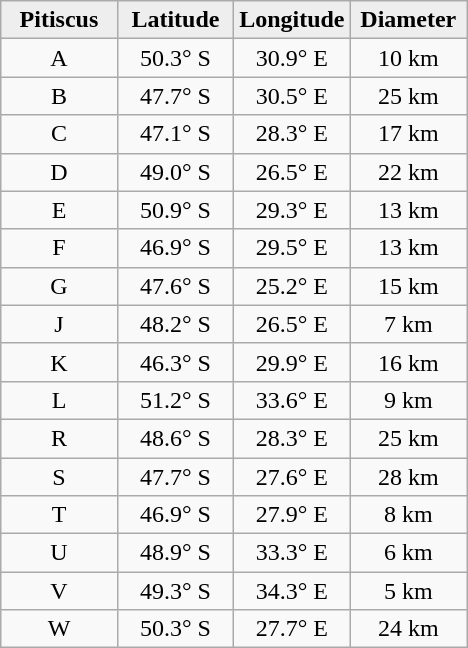<table class="wikitable">
<tr>
<th width="25%" style="background:#eeeeee;">Pitiscus</th>
<th width="25%" style="background:#eeeeee;">Latitude</th>
<th width="25%" style="background:#eeeeee;">Longitude</th>
<th width="25%" style="background:#eeeeee;">Diameter</th>
</tr>
<tr>
<td align="center">A</td>
<td align="center">50.3° S</td>
<td align="center">30.9° E</td>
<td align="center">10 km</td>
</tr>
<tr>
<td align="center">B</td>
<td align="center">47.7° S</td>
<td align="center">30.5° E</td>
<td align="center">25 km</td>
</tr>
<tr>
<td align="center">C</td>
<td align="center">47.1° S</td>
<td align="center">28.3° E</td>
<td align="center">17 km</td>
</tr>
<tr>
<td align="center">D</td>
<td align="center">49.0° S</td>
<td align="center">26.5° E</td>
<td align="center">22 km</td>
</tr>
<tr>
<td align="center">E</td>
<td align="center">50.9° S</td>
<td align="center">29.3° E</td>
<td align="center">13 km</td>
</tr>
<tr>
<td align="center">F</td>
<td align="center">46.9° S</td>
<td align="center">29.5° E</td>
<td align="center">13 km</td>
</tr>
<tr>
<td align="center">G</td>
<td align="center">47.6° S</td>
<td align="center">25.2° E</td>
<td align="center">15 km</td>
</tr>
<tr>
<td align="center">J</td>
<td align="center">48.2° S</td>
<td align="center">26.5° E</td>
<td align="center">7 km</td>
</tr>
<tr>
<td align="center">K</td>
<td align="center">46.3° S</td>
<td align="center">29.9° E</td>
<td align="center">16 km</td>
</tr>
<tr>
<td align="center">L</td>
<td align="center">51.2° S</td>
<td align="center">33.6° E</td>
<td align="center">9 km</td>
</tr>
<tr>
<td align="center">R</td>
<td align="center">48.6° S</td>
<td align="center">28.3° E</td>
<td align="center">25 km</td>
</tr>
<tr>
<td align="center">S</td>
<td align="center">47.7° S</td>
<td align="center">27.6° E</td>
<td align="center">28 km</td>
</tr>
<tr>
<td align="center">T</td>
<td align="center">46.9° S</td>
<td align="center">27.9° E</td>
<td align="center">8 km</td>
</tr>
<tr>
<td align="center">U</td>
<td align="center">48.9° S</td>
<td align="center">33.3° E</td>
<td align="center">6 km</td>
</tr>
<tr>
<td align="center">V</td>
<td align="center">49.3° S</td>
<td align="center">34.3° E</td>
<td align="center">5 km</td>
</tr>
<tr>
<td align="center">W</td>
<td align="center">50.3° S</td>
<td align="center">27.7° E</td>
<td align="center">24 km</td>
</tr>
</table>
